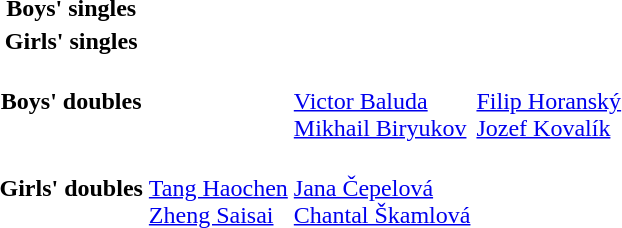<table>
<tr>
<th scope="row">Boys' singles<br></th>
<td></td>
<td></td>
<td></td>
</tr>
<tr>
<th scope="row">Girls' singles<br></th>
<td></td>
<td></td>
<td></td>
</tr>
<tr>
<th scope="row">Boys' doubles<br></th>
<td><br></td>
<td><br><a href='#'>Victor Baluda</a><br><a href='#'>Mikhail Biryukov</a></td>
<td><br><a href='#'>Filip Horanský</a><br><a href='#'>Jozef Kovalík</a></td>
</tr>
<tr>
<th scope="row">Girls' doubles<br></th>
<td><br><a href='#'>Tang Haochen</a><br><a href='#'>Zheng Saisai</a></td>
<td><br><a href='#'>Jana Čepelová</a><br><a href='#'>Chantal Škamlová</a></td>
<td><br></td>
</tr>
<tr>
</tr>
</table>
